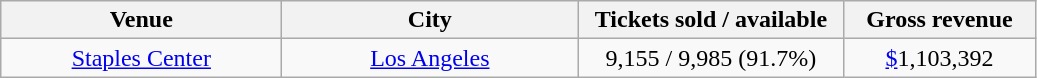<table class="wikitable" style="text-align:center">
<tr>
<th style="width:180px;">Venue</th>
<th style="width:190px;">City</th>
<th style="width:170px;">Tickets sold / available</th>
<th style="width:120px;">Gross revenue</th>
</tr>
<tr>
<td><a href='#'>Staples Center</a></td>
<td><a href='#'>Los Angeles</a></td>
<td>9,155 / 9,985 (91.7%)</td>
<td><a href='#'>$</a>1,103,392</td>
</tr>
</table>
